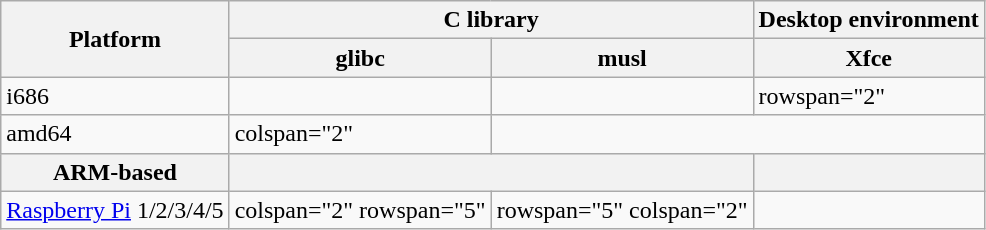<table class="wikitable">
<tr>
<th rowspan="2">Platform</th>
<th colspan="2">C library</th>
<th>Desktop environment</th>
</tr>
<tr>
<th>glibc</th>
<th>musl</th>
<th>Xfce</th>
</tr>
<tr>
<td>i686</td>
<td></td>
<td></td>
<td>rowspan="2" </td>
</tr>
<tr>
<td>amd64</td>
<td>colspan="2" </td>
</tr>
<tr>
<th>ARM-based</th>
<th colspan="2"></th>
<th></th>
</tr>
<tr>
<td><a href='#'>Raspberry Pi</a> 1/2/3/4/5</td>
<td>colspan="2" rowspan="5" </td>
<td>rowspan="5" colspan="2" </td>
</tr>
</table>
